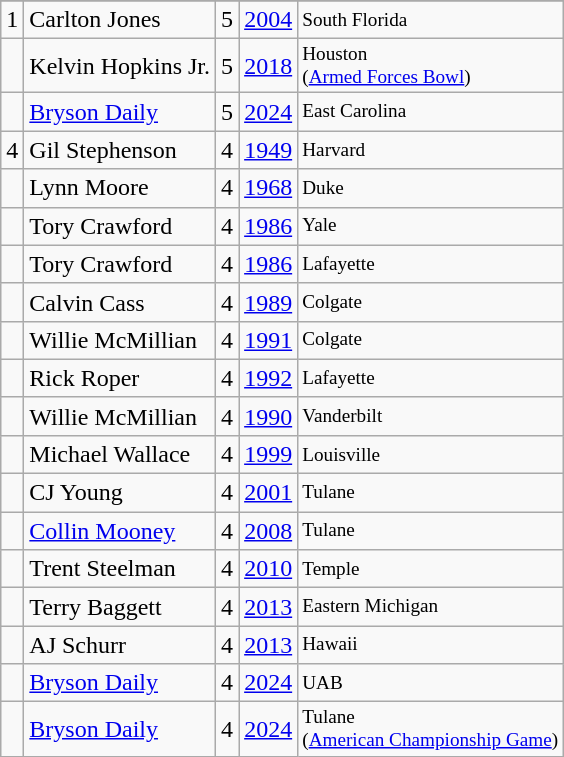<table class="wikitable">
<tr>
</tr>
<tr>
<td>1</td>
<td>Carlton Jones</td>
<td>5</td>
<td><a href='#'>2004</a></td>
<td style="font-size:80%;">South Florida</td>
</tr>
<tr>
<td></td>
<td>Kelvin Hopkins Jr.</td>
<td>5</td>
<td><a href='#'>2018</a></td>
<td style="font-size:80%;">Houston<br>(<a href='#'>Armed Forces Bowl</a>)</td>
</tr>
<tr>
<td></td>
<td><a href='#'>Bryson Daily</a></td>
<td>5</td>
<td><a href='#'>2024</a></td>
<td style="font-size:80%;">East Carolina</td>
</tr>
<tr>
<td>4</td>
<td>Gil Stephenson</td>
<td>4</td>
<td><a href='#'>1949</a></td>
<td style="font-size:80%;">Harvard</td>
</tr>
<tr>
<td></td>
<td>Lynn Moore</td>
<td>4</td>
<td><a href='#'>1968</a></td>
<td style="font-size:80%;">Duke</td>
</tr>
<tr>
<td></td>
<td>Tory Crawford</td>
<td>4</td>
<td><a href='#'>1986</a></td>
<td style="font-size:80%;">Yale</td>
</tr>
<tr>
<td></td>
<td>Tory Crawford</td>
<td>4</td>
<td><a href='#'>1986</a></td>
<td style="font-size:80%;">Lafayette</td>
</tr>
<tr>
<td></td>
<td>Calvin Cass</td>
<td>4</td>
<td><a href='#'>1989</a></td>
<td style="font-size:80%;">Colgate</td>
</tr>
<tr>
<td></td>
<td>Willie McMillian</td>
<td>4</td>
<td><a href='#'>1991</a></td>
<td style="font-size:80%;">Colgate</td>
</tr>
<tr>
<td></td>
<td>Rick Roper</td>
<td>4</td>
<td><a href='#'>1992</a></td>
<td style="font-size:80%;">Lafayette</td>
</tr>
<tr>
<td></td>
<td>Willie McMillian</td>
<td>4</td>
<td><a href='#'>1990</a></td>
<td style="font-size:80%;">Vanderbilt</td>
</tr>
<tr>
<td></td>
<td>Michael Wallace</td>
<td>4</td>
<td><a href='#'>1999</a></td>
<td style="font-size:80%;">Louisville</td>
</tr>
<tr>
<td></td>
<td>CJ Young</td>
<td>4</td>
<td><a href='#'>2001</a></td>
<td style="font-size:80%;">Tulane</td>
</tr>
<tr>
<td></td>
<td><a href='#'>Collin Mooney</a></td>
<td>4</td>
<td><a href='#'>2008</a></td>
<td style="font-size:80%;">Tulane</td>
</tr>
<tr>
<td></td>
<td>Trent Steelman</td>
<td>4</td>
<td><a href='#'>2010</a></td>
<td style="font-size:80%;">Temple</td>
</tr>
<tr>
<td></td>
<td>Terry Baggett</td>
<td>4</td>
<td><a href='#'>2013</a></td>
<td style="font-size:80%;">Eastern Michigan</td>
</tr>
<tr>
<td></td>
<td>AJ Schurr</td>
<td>4</td>
<td><a href='#'>2013</a></td>
<td style="font-size:80%;">Hawaii</td>
</tr>
<tr>
<td></td>
<td><a href='#'>Bryson Daily</a></td>
<td>4</td>
<td><a href='#'>2024</a></td>
<td style="font-size:80%;">UAB</td>
</tr>
<tr>
<td></td>
<td><a href='#'>Bryson Daily</a></td>
<td>4</td>
<td><a href='#'>2024</a></td>
<td style="font-size:80%;">Tulane<br>(<a href='#'>American Championship Game</a>)</td>
</tr>
</table>
